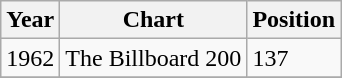<table class="wikitable">
<tr>
<th align="left">Year</th>
<th align="left">Chart</th>
<th align="left">Position</th>
</tr>
<tr>
<td align="left">1962</td>
<td align="left">The Billboard 200</td>
<td align="left">137</td>
</tr>
<tr>
</tr>
</table>
